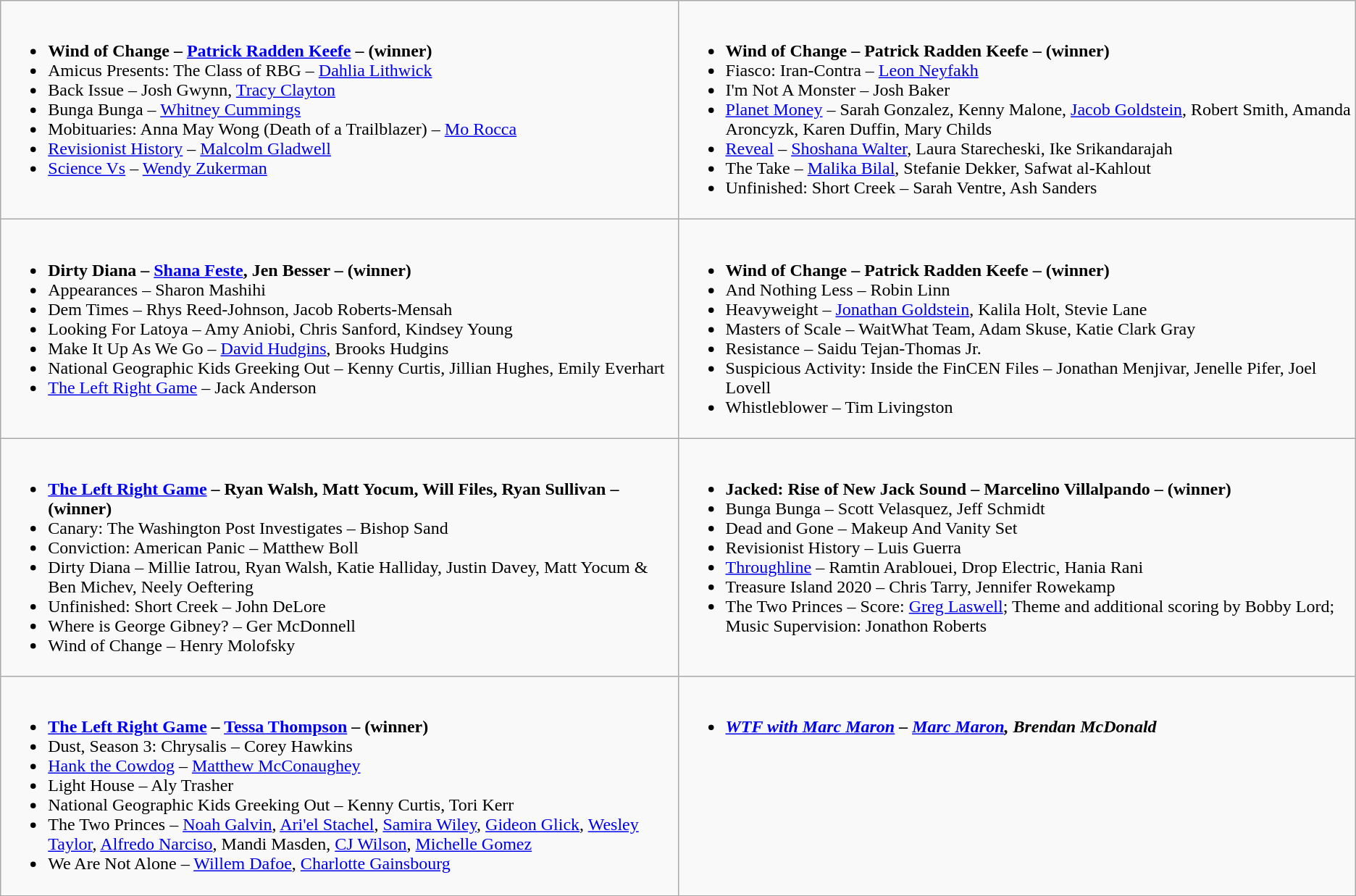<table class="wikitable">
<tr>
<td style="vertical-align:top;" width="50%"><br><ul><li><strong>Wind of Change – <a href='#'>Patrick Radden Keefe</a> – (winner)</strong></li><li>Amicus Presents: The Class of RBG – <a href='#'>Dahlia Lithwick</a></li><li>Back Issue – Josh Gwynn, <a href='#'>Tracy Clayton</a></li><li>Bunga Bunga – <a href='#'>Whitney Cummings</a></li><li>Mobituaries: Anna May Wong (Death of a Trailblazer) – <a href='#'>Mo Rocca</a></li><li><a href='#'>Revisionist History</a> – <a href='#'>Malcolm Gladwell</a></li><li><a href='#'>Science Vs</a> – <a href='#'>Wendy Zukerman</a></li></ul></td>
<td style="vertical-align:top;" width="50%"><br><ul><li><strong>Wind of Change – Patrick Radden Keefe – (winner)</strong></li><li>Fiasco: Iran-Contra – <a href='#'>Leon Neyfakh</a></li><li>I'm Not A Monster – Josh Baker</li><li><a href='#'>Planet Money</a> – Sarah Gonzalez, Kenny Malone, <a href='#'>Jacob Goldstein</a>, Robert Smith, Amanda Aroncyzk, Karen Duffin, Mary Childs</li><li><a href='#'>Reveal</a> – <a href='#'>Shoshana Walter</a>, Laura Starecheski, Ike Srikandarajah</li><li>The Take – <a href='#'>Malika Bilal</a>, Stefanie Dekker, Safwat al-Kahlout</li><li>Unfinished: Short Creek – Sarah Ventre, Ash Sanders</li></ul></td>
</tr>
<tr>
<td style="vertical-align:top;" width="50%"><br><ul><li><strong>Dirty Diana – <a href='#'>Shana Feste</a>, Jen Besser – (winner)</strong></li><li>Appearances – Sharon Mashihi</li><li>Dem Times – Rhys Reed-Johnson, Jacob Roberts-Mensah</li><li>Looking For Latoya – Amy Aniobi, Chris Sanford, Kindsey Young</li><li>Make It Up As We Go – <a href='#'>David Hudgins</a>, Brooks Hudgins</li><li>National Geographic Kids Greeking Out – Kenny Curtis, Jillian Hughes, Emily Everhart</li><li><a href='#'>The Left Right Game</a> – Jack Anderson</li></ul></td>
<td style="vertical-align:top;" width="50%"><br><ul><li><strong>Wind of Change – Patrick Radden Keefe – (winner)</strong></li><li>And Nothing Less – Robin Linn</li><li>Heavyweight – <a href='#'>Jonathan Goldstein</a>, Kalila Holt, Stevie Lane</li><li>Masters of Scale – WaitWhat Team, Adam Skuse, Katie Clark Gray</li><li>Resistance – Saidu Tejan-Thomas Jr.</li><li>Suspicious Activity: Inside the FinCEN Files – Jonathan Menjivar, Jenelle Pifer, Joel Lovell</li><li>Whistleblower – Tim Livingston</li></ul></td>
</tr>
<tr>
<td style="vertical-align:top;" width="50%"><br><ul><li><strong><a href='#'>The Left Right Game</a> – Ryan Walsh, Matt Yocum, Will Files, Ryan Sullivan – (winner)</strong></li><li>Canary: The Washington Post Investigates – Bishop Sand</li><li>Conviction: American Panic – Matthew Boll</li><li>Dirty Diana – Millie Iatrou, Ryan Walsh, Katie Halliday, Justin Davey, Matt Yocum & Ben Michev, Neely Oeftering</li><li>Unfinished: Short Creek – John DeLore</li><li>Where is George Gibney? – Ger McDonnell</li><li>Wind of Change – Henry Molofsky</li></ul></td>
<td style="vertical-align:top;" width="50%"><br><ul><li><strong>Jacked: Rise of New Jack Sound – Marcelino Villalpando – (winner)</strong></li><li>Bunga Bunga – Scott Velasquez, Jeff Schmidt</li><li>Dead and Gone – Makeup And Vanity Set</li><li>Revisionist History – Luis Guerra</li><li><a href='#'>Throughline</a> – Ramtin Arablouei, Drop Electric, Hania Rani</li><li>Treasure Island 2020 – Chris Tarry, Jennifer Rowekamp</li><li>The Two Princes – Score: <a href='#'>Greg Laswell</a>; Theme and additional scoring by Bobby Lord; Music Supervision: Jonathon Roberts</li></ul></td>
</tr>
<tr>
<td style="vertical-align:top;" width="50%"><br><ul><li><strong><a href='#'>The Left Right Game</a> – <a href='#'>Tessa Thompson</a> – (winner)</strong></li><li>Dust, Season 3: Chrysalis – Corey Hawkins</li><li><a href='#'>Hank the Cowdog</a> – <a href='#'>Matthew McConaughey</a></li><li>Light House – Aly Trasher</li><li>National Geographic Kids Greeking Out – Kenny Curtis, Tori Kerr</li><li>The Two Princes – <a href='#'>Noah Galvin</a>, <a href='#'>Ari'el Stachel</a>, <a href='#'>Samira Wiley</a>, <a href='#'>Gideon Glick</a>, <a href='#'>Wesley Taylor</a>, <a href='#'>Alfredo Narciso</a>, Mandi Masden, <a href='#'>CJ Wilson</a>, <a href='#'>Michelle Gomez</a></li><li>We Are Not Alone – <a href='#'>Willem Dafoe</a>, <a href='#'>Charlotte Gainsbourg</a></li></ul></td>
<td style="vertical-align:top;" width="50%"><br><ul><li><strong><em><a href='#'>WTF with Marc Maron</a><em> – <a href='#'>Marc Maron</a>, Brendan McDonald<strong></li></ul></td>
</tr>
</table>
